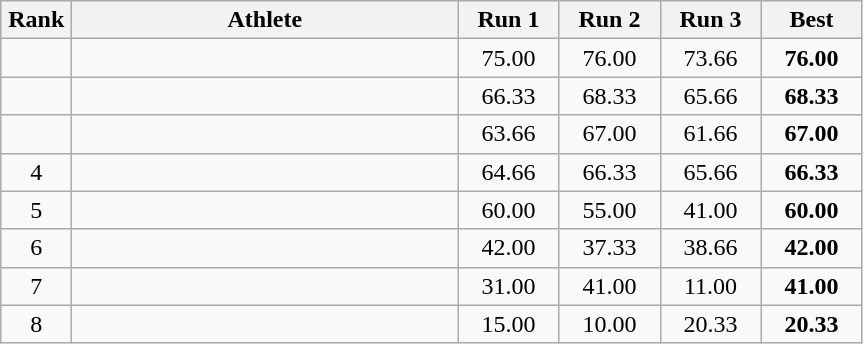<table class=wikitable style="text-align:center">
<tr>
<th width=40>Rank</th>
<th width=250>Athlete</th>
<th width=60>Run 1</th>
<th width=60>Run 2</th>
<th width=60>Run 3</th>
<th width=60>Best</th>
</tr>
<tr>
<td></td>
<td align=left></td>
<td>75.00</td>
<td>76.00</td>
<td>73.66</td>
<td><strong>76.00</strong></td>
</tr>
<tr>
<td></td>
<td align=left></td>
<td>66.33</td>
<td>68.33</td>
<td>65.66</td>
<td><strong>68.33</strong></td>
</tr>
<tr>
<td></td>
<td align=left></td>
<td>63.66</td>
<td>67.00</td>
<td>61.66</td>
<td><strong>67.00</strong></td>
</tr>
<tr>
<td>4</td>
<td align=left></td>
<td>64.66</td>
<td>66.33</td>
<td>65.66</td>
<td><strong>66.33</strong></td>
</tr>
<tr>
<td>5</td>
<td align=left></td>
<td>60.00</td>
<td>55.00</td>
<td>41.00</td>
<td><strong>60.00</strong></td>
</tr>
<tr>
<td>6</td>
<td align=left></td>
<td>42.00</td>
<td>37.33</td>
<td>38.66</td>
<td><strong>42.00</strong></td>
</tr>
<tr>
<td>7</td>
<td align=left></td>
<td>31.00</td>
<td>41.00</td>
<td>11.00</td>
<td><strong>41.00</strong></td>
</tr>
<tr>
<td>8</td>
<td align=left></td>
<td>15.00</td>
<td>10.00</td>
<td>20.33</td>
<td><strong>20.33</strong></td>
</tr>
</table>
